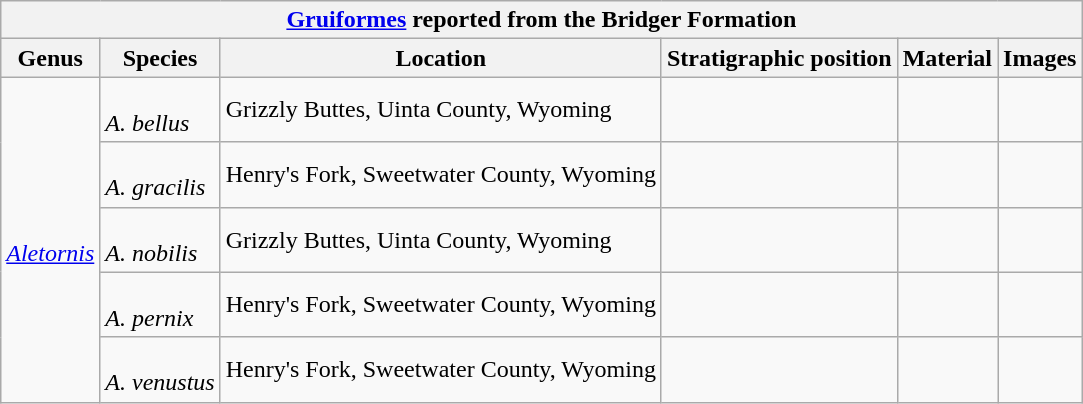<table class="wikitable sortable mw-collapsible">
<tr>
<th colspan="7" style="text-align:center;"><strong><a href='#'>Gruiformes</a> reported from the Bridger Formation</strong></th>
</tr>
<tr>
<th>Genus</th>
<th>Species</th>
<th>Location</th>
<th>Stratigraphic position</th>
<th>Material</th>
<th>Images</th>
</tr>
<tr>
<td rowspan=5><br><em><a href='#'>Aletornis</a></em></td>
<td><br><em>A. bellus</em></td>
<td>Grizzly Buttes, Uinta County, Wyoming</td>
<td></td>
<td></td>
<td></td>
</tr>
<tr>
<td><br><em>A. gracilis</em></td>
<td>Henry's Fork, Sweetwater County, Wyoming</td>
<td></td>
<td></td>
<td></td>
</tr>
<tr>
<td><br><em>A. nobilis</em></td>
<td>Grizzly Buttes, Uinta County, Wyoming</td>
<td></td>
<td></td>
<td></td>
</tr>
<tr>
<td><br><em>A. pernix</em></td>
<td>Henry's Fork, Sweetwater County, Wyoming</td>
<td></td>
<td></td>
<td></td>
</tr>
<tr>
<td><br><em>A. venustus</em></td>
<td>Henry's Fork, Sweetwater County, Wyoming</td>
<td></td>
<td></td>
<td></td>
</tr>
</table>
